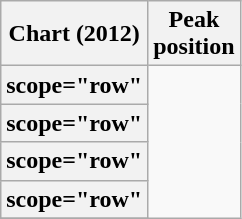<table class="wikitable sortable plainrowheaders" style="text-align:center;">
<tr>
<th scope="col">Chart (2012)</th>
<th scope="col">Peak<br>position</th>
</tr>
<tr>
<th>scope="row"</th>
</tr>
<tr>
<th>scope="row"</th>
</tr>
<tr>
<th>scope="row"</th>
</tr>
<tr>
<th>scope="row"</th>
</tr>
<tr>
</tr>
</table>
